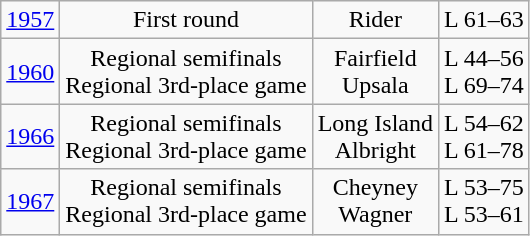<table class="wikitable">
<tr align="center">
<td><a href='#'>1957</a></td>
<td>First round</td>
<td>Rider</td>
<td>L 61–63</td>
</tr>
<tr align="center">
<td><a href='#'>1960</a></td>
<td>Regional semifinals<br>Regional 3rd-place game</td>
<td>Fairfield<br>Upsala</td>
<td>L 44–56<br>L 69–74</td>
</tr>
<tr align="center">
<td><a href='#'>1966</a></td>
<td>Regional semifinals<br>Regional 3rd-place game</td>
<td>Long Island<br>Albright</td>
<td>L 54–62<br>L 61–78</td>
</tr>
<tr align="center">
<td><a href='#'>1967</a></td>
<td>Regional semifinals<br>Regional 3rd-place game</td>
<td>Cheyney<br>Wagner</td>
<td>L 53–75<br>L 53–61</td>
</tr>
</table>
